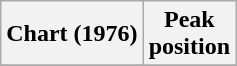<table class="wikitable sortable plainrowheaders">
<tr>
<th scope="col">Chart (1976)</th>
<th scope="col">Peak<br>position</th>
</tr>
<tr>
</tr>
</table>
